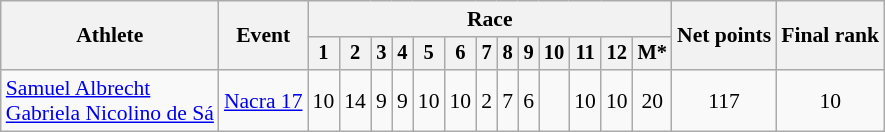<table class="wikitable" style="font-size:90%">
<tr>
<th rowspan="2">Athlete</th>
<th rowspan="2">Event</th>
<th colspan=13>Race</th>
<th rowspan=2>Net points</th>
<th rowspan=2>Final rank</th>
</tr>
<tr style="font-size:95%">
<th>1</th>
<th>2</th>
<th>3</th>
<th>4</th>
<th>5</th>
<th>6</th>
<th>7</th>
<th>8</th>
<th>9</th>
<th>10</th>
<th>11</th>
<th>12</th>
<th>M*</th>
</tr>
<tr align=center>
<td align=left><a href='#'>Samuel Albrecht</a><br><a href='#'>Gabriela Nicolino de Sá</a></td>
<td align=left><a href='#'>Nacra 17</a></td>
<td>10</td>
<td>14</td>
<td>9</td>
<td>9</td>
<td>10</td>
<td>10</td>
<td>2</td>
<td>7</td>
<td>6</td>
<td></td>
<td>10</td>
<td>10</td>
<td>20</td>
<td>117</td>
<td>10</td>
</tr>
</table>
